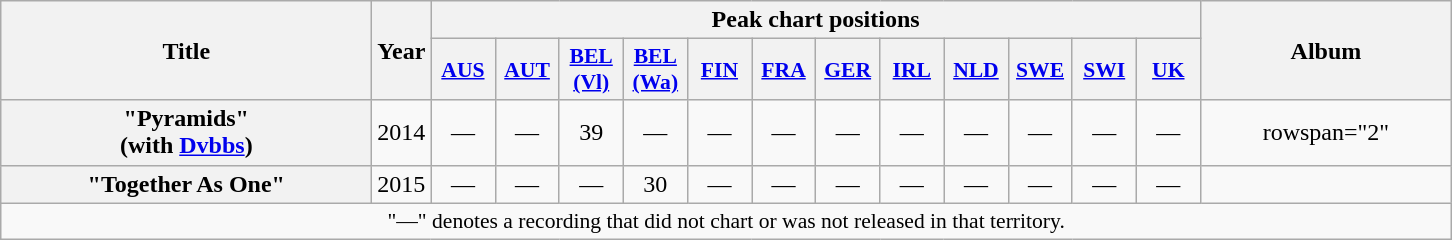<table class="wikitable plainrowheaders" style="text-align:center;">
<tr>
<th scope="col" rowspan="2" style="width:15em;">Title</th>
<th scope="col" rowspan="2" style="width:1em;">Year</th>
<th scope="col" colspan="12">Peak chart positions</th>
<th scope="col" rowspan="2" style="width:10em;">Album</th>
</tr>
<tr>
<th scope="col" style="width:2.5em;font-size:90%;"><a href='#'>AUS</a><br></th>
<th scope="col" style="width:2.5em;font-size:90%;"><a href='#'>AUT</a><br></th>
<th scope="col" style="width:2.5em;font-size:90%;"><a href='#'>BEL (Vl)</a><br></th>
<th scope="col" style="width:2.5em;font-size:90%;"><a href='#'>BEL (Wa)</a><br></th>
<th scope="col" style="width:2.5em;font-size:90%;"><a href='#'>FIN</a><br></th>
<th scope="col" style="width:2.5em;font-size:90%;"><a href='#'>FRA</a><br></th>
<th scope="col" style="width:2.5em;font-size:90%;"><a href='#'>GER</a><br></th>
<th scope="col" style="width:2.5em;font-size:90%;"><a href='#'>IRL</a><br></th>
<th scope="col" style="width:2.5em;font-size:90%;"><a href='#'>NLD</a><br></th>
<th scope="col" style="width:2.5em;font-size:90%;"><a href='#'>SWE</a><br></th>
<th scope="col" style="width:2.5em;font-size:90%;"><a href='#'>SWI</a><br></th>
<th scope="col" style="width:2.5em;font-size:90%;"><a href='#'>UK</a><br></th>
</tr>
<tr>
<th scope="row">"Pyramids" <br><span>(with <a href='#'>Dvbbs</a>)</span></th>
<td>2014</td>
<td>—</td>
<td>—</td>
<td>39</td>
<td>—</td>
<td>—</td>
<td>—</td>
<td>—</td>
<td>—</td>
<td>—</td>
<td>—</td>
<td>—</td>
<td>—</td>
<td>rowspan="2" </td>
</tr>
<tr>
<th scope="row">"Together As One"</th>
<td>2015</td>
<td>—</td>
<td>—</td>
<td>—</td>
<td>30</td>
<td>—</td>
<td>—</td>
<td>—</td>
<td>—</td>
<td>—</td>
<td>—</td>
<td>—</td>
<td>—</td>
</tr>
<tr>
<td colspan="16" style="font-size:90%">"—" denotes a recording that did not chart or was not released in that territory.</td>
</tr>
</table>
